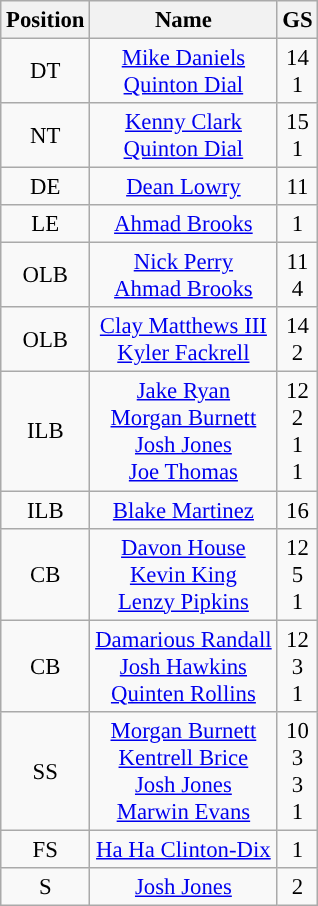<table class="wikitable" style="font-size:95%;text-align:center">
<tr>
<th>Position</th>
<th>Name</th>
<th>GS</th>
</tr>
<tr>
<td>DT</td>
<td><a href='#'>Mike Daniels</a><br><a href='#'>Quinton Dial</a></td>
<td>14<br>1</td>
</tr>
<tr>
<td>NT</td>
<td><a href='#'>Kenny Clark</a><br><a href='#'>Quinton Dial</a></td>
<td>15<br>1</td>
</tr>
<tr>
<td>DE</td>
<td><a href='#'>Dean Lowry</a></td>
<td>11</td>
</tr>
<tr>
<td>LE</td>
<td><a href='#'>Ahmad Brooks</a></td>
<td>1</td>
</tr>
<tr>
<td>OLB</td>
<td><a href='#'>Nick Perry</a><br><a href='#'>Ahmad Brooks</a></td>
<td>11<br>4</td>
</tr>
<tr>
<td>OLB</td>
<td><a href='#'>Clay Matthews III</a><br><a href='#'>Kyler Fackrell</a></td>
<td>14<br>2</td>
</tr>
<tr>
<td>ILB</td>
<td><a href='#'>Jake Ryan</a><br><a href='#'>Morgan Burnett</a><br><a href='#'>Josh Jones</a><br><a href='#'>Joe Thomas</a></td>
<td>12<br>2<br>1<br>1</td>
</tr>
<tr>
<td>ILB</td>
<td><a href='#'>Blake Martinez</a></td>
<td>16</td>
</tr>
<tr>
<td>CB</td>
<td><a href='#'>Davon House</a><br><a href='#'>Kevin King</a><br><a href='#'>Lenzy Pipkins</a></td>
<td>12<br>5<br>1</td>
</tr>
<tr>
<td>CB</td>
<td><a href='#'>Damarious Randall</a><br><a href='#'>Josh Hawkins</a><br><a href='#'>Quinten Rollins</a></td>
<td>12<br>3<br>1</td>
</tr>
<tr>
<td>SS</td>
<td><a href='#'>Morgan Burnett</a><br><a href='#'>Kentrell Brice</a><br><a href='#'>Josh Jones</a><br><a href='#'>Marwin Evans</a></td>
<td>10<br>3<br>3<br>1</td>
</tr>
<tr>
<td>FS</td>
<td><a href='#'>Ha Ha Clinton-Dix</a></td>
<td>1</td>
</tr>
<tr>
<td>S</td>
<td><a href='#'>Josh Jones</a></td>
<td>2</td>
</tr>
</table>
